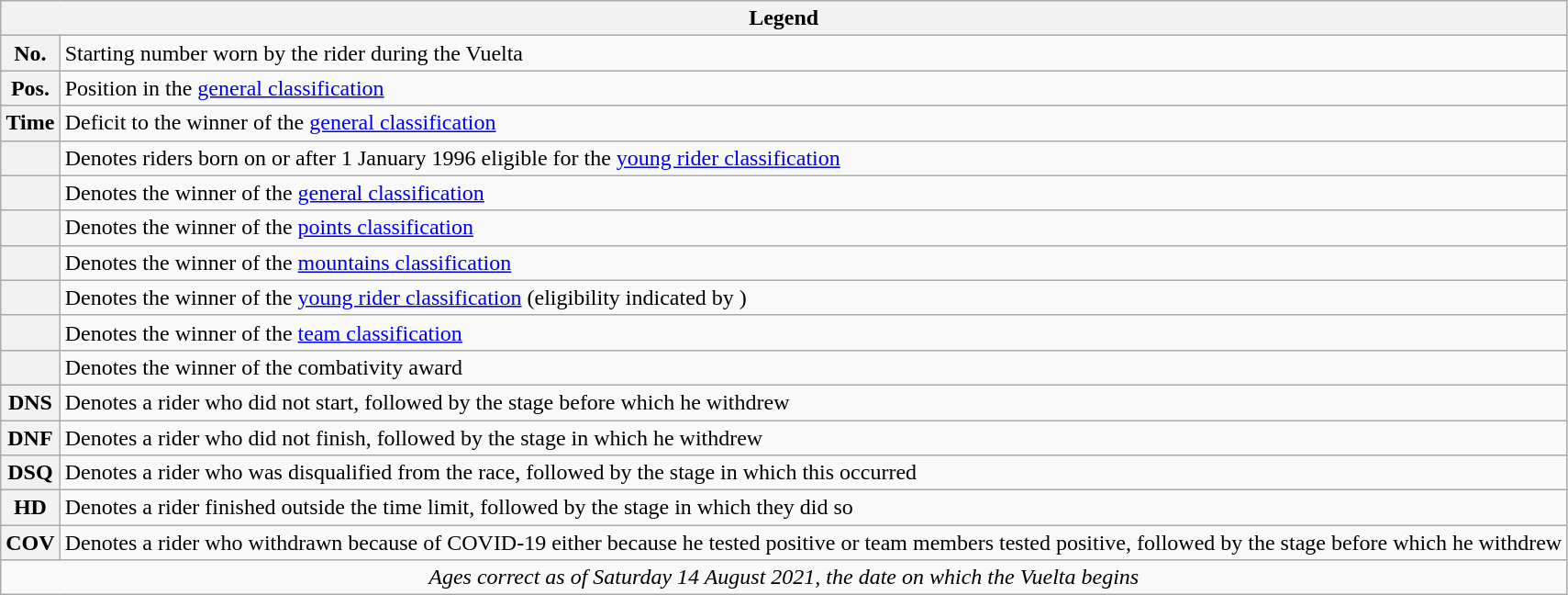<table class="wikitable">
<tr>
<th colspan="2">Legend</th>
</tr>
<tr>
<th scope="row" style="text-align:center;">No.</th>
<td>Starting number worn by the rider during the Vuelta</td>
</tr>
<tr>
<th scope="row" style="text-align:center;">Pos.</th>
<td>Position in the <a href='#'>general classification</a></td>
</tr>
<tr>
<th scope="row" style="text-align:center;">Time</th>
<td>Deficit to the winner of the <a href='#'>general classification</a></td>
</tr>
<tr>
<th scope="row" style="text-align:center;"></th>
<td>Denotes riders born on or after 1 January 1996 eligible for the <a href='#'>young rider classification</a></td>
</tr>
<tr>
<th scope="row" style="text-align:center;"></th>
<td>Denotes the winner of the <a href='#'>general classification</a></td>
</tr>
<tr>
<th scope="row" style="text-align:center;"></th>
<td>Denotes the winner of the <a href='#'>points classification</a></td>
</tr>
<tr>
<th scope="row" style="text-align:center;"></th>
<td>Denotes the winner of the <a href='#'>mountains classification</a></td>
</tr>
<tr>
<th scope="row" style="text-align:center;"></th>
<td>Denotes the winner of the <a href='#'>young rider classification</a>  (eligibility indicated by )</td>
</tr>
<tr>
<th scope="row" style="text-align:center;"></th>
<td>Denotes the winner of the <a href='#'>team classification</a></td>
</tr>
<tr>
<th scope="row" style="text-align:center;"></th>
<td>Denotes the winner of the combativity award</td>
</tr>
<tr>
<th scope="row" style="text-align:center;">DNS</th>
<td>Denotes a rider who did not start, followed by the stage before which he withdrew</td>
</tr>
<tr>
<th scope="row" style="text-align:center;">DNF</th>
<td>Denotes a rider who did not finish, followed by the stage in which he withdrew</td>
</tr>
<tr>
<th scope="row" style="text-align:center;">DSQ</th>
<td>Denotes a rider who was disqualified from the race, followed by the stage in which this occurred</td>
</tr>
<tr>
<th scope="row" style="text-align:center;">HD</th>
<td>Denotes a rider finished outside the time limit, followed by the stage in which they did so</td>
</tr>
<tr>
<th scope="row" style="text-align:center;">COV</th>
<td>Denotes a rider who withdrawn because of COVID-19 either because he tested positive or team members tested positive, followed by the stage before which he withdrew</td>
</tr>
<tr>
<td style="text-align:center;" colspan="2"><em>Ages correct as of Saturday 14 August 2021, the date on which the Vuelta begins</em></td>
</tr>
</table>
